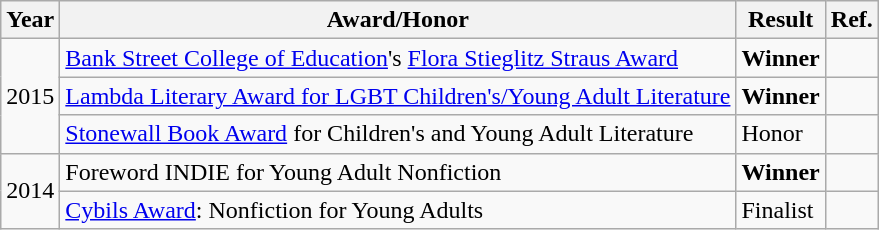<table class="wikitable sortable">
<tr>
<th>Year</th>
<th>Award/Honor</th>
<th>Result</th>
<th>Ref.</th>
</tr>
<tr>
<td rowspan="3">2015</td>
<td><a href='#'>Bank Street College of Education</a>'s <a href='#'>Flora Stieglitz Straus Award</a></td>
<td><strong>Winner</strong></td>
<td></td>
</tr>
<tr>
<td><a href='#'>Lambda Literary Award for LGBT Children's/Young Adult Literature</a></td>
<td><strong>Winner</strong></td>
<td></td>
</tr>
<tr>
<td><a href='#'>Stonewall Book Award</a> for Children's and Young Adult Literature</td>
<td>Honor</td>
<td></td>
</tr>
<tr>
<td rowspan="2">2014</td>
<td>Foreword INDIE for Young Adult Nonfiction</td>
<td><strong>Winner</strong></td>
<td></td>
</tr>
<tr>
<td><a href='#'>Cybils Award</a>: Nonfiction for Young Adults</td>
<td>Finalist</td>
<td></td>
</tr>
</table>
